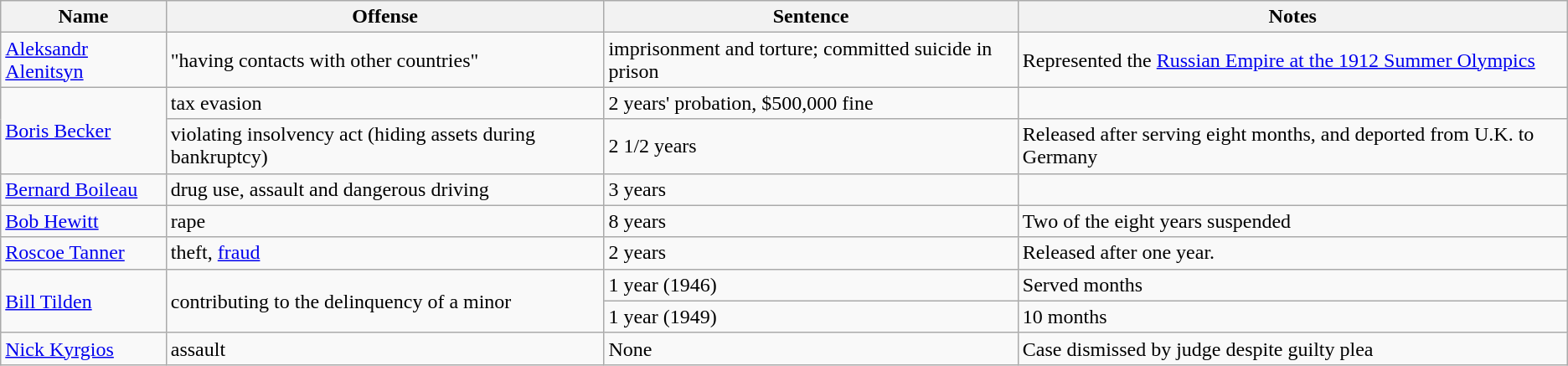<table class="wikitable">
<tr>
<th>Name</th>
<th>Offense</th>
<th>Sentence</th>
<th>Notes</th>
</tr>
<tr>
<td><a href='#'>Aleksandr Alenitsyn</a></td>
<td>"having contacts with other countries"</td>
<td>imprisonment and torture; committed suicide in prison</td>
<td>Represented the <a href='#'>Russian Empire at the 1912 Summer Olympics</a></td>
</tr>
<tr>
<td rowspan="2"><a href='#'>Boris Becker</a></td>
<td>tax evasion</td>
<td>2 years' probation, $500,000 fine</td>
<td></td>
</tr>
<tr>
<td>violating insolvency act (hiding assets during bankruptcy)</td>
<td>2 1/2 years</td>
<td>Released after serving eight months, and deported from U.K. to Germany</td>
</tr>
<tr>
<td><a href='#'>Bernard Boileau</a></td>
<td>drug use, assault and dangerous driving</td>
<td>3 years</td>
<td></td>
</tr>
<tr>
<td><a href='#'>Bob Hewitt</a></td>
<td>rape</td>
<td>8 years</td>
<td>Two of the eight years suspended</td>
</tr>
<tr>
<td><a href='#'>Roscoe Tanner</a></td>
<td>theft, <a href='#'>fraud</a></td>
<td>2 years</td>
<td>Released after one year.</td>
</tr>
<tr>
<td rowspan="2"><a href='#'>Bill Tilden</a></td>
<td rowspan="2">contributing to the delinquency of a minor</td>
<td>1 year (1946)</td>
<td>Served  months</td>
</tr>
<tr>
<td>1 year (1949)</td>
<td>10 months</td>
</tr>
<tr>
<td><a href='#'>Nick Kyrgios</a></td>
<td>assault</td>
<td>None</td>
<td>Case dismissed by judge despite guilty plea</td>
</tr>
</table>
